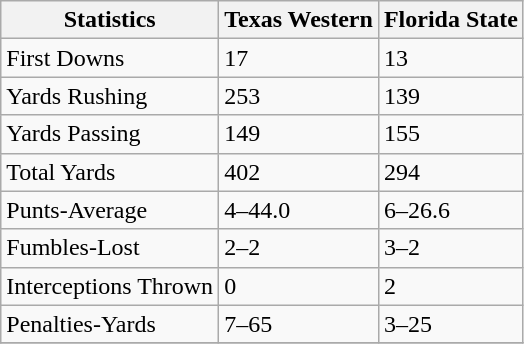<table class="wikitable">
<tr>
<th>Statistics</th>
<th>Texas Western</th>
<th>Florida State</th>
</tr>
<tr>
<td>First Downs</td>
<td>17</td>
<td>13</td>
</tr>
<tr>
<td>Yards Rushing</td>
<td>253</td>
<td>139</td>
</tr>
<tr>
<td>Yards Passing</td>
<td>149</td>
<td>155</td>
</tr>
<tr>
<td>Total Yards</td>
<td>402</td>
<td>294</td>
</tr>
<tr>
<td>Punts-Average</td>
<td>4–44.0</td>
<td>6–26.6</td>
</tr>
<tr>
<td>Fumbles-Lost</td>
<td>2–2</td>
<td>3–2</td>
</tr>
<tr>
<td>Interceptions Thrown</td>
<td>0</td>
<td>2</td>
</tr>
<tr>
<td>Penalties-Yards</td>
<td>7–65</td>
<td>3–25</td>
</tr>
<tr>
</tr>
</table>
